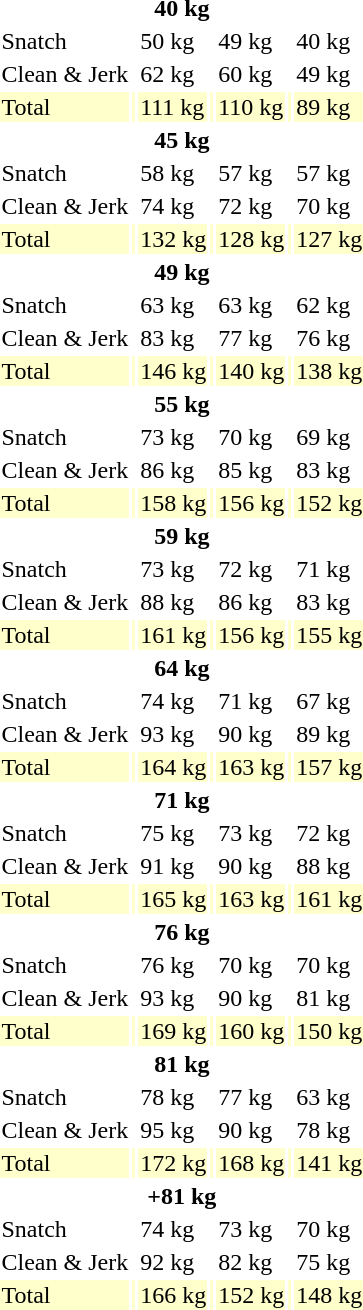<table>
<tr>
<th colspan=7>40 kg</th>
</tr>
<tr>
<td>Snatch</td>
<td></td>
<td>50 kg</td>
<td></td>
<td>49 kg</td>
<td></td>
<td>40 kg</td>
</tr>
<tr>
<td>Clean & Jerk</td>
<td></td>
<td>62 kg</td>
<td></td>
<td>60 kg</td>
<td></td>
<td>49 kg</td>
</tr>
<tr bgcolor=ffffcc>
<td>Total</td>
<td></td>
<td>111 kg</td>
<td></td>
<td>110 kg</td>
<td></td>
<td>89 kg</td>
</tr>
<tr>
<th colspan=7>45 kg</th>
</tr>
<tr>
<td>Snatch</td>
<td></td>
<td>58 kg</td>
<td></td>
<td>57 kg</td>
<td></td>
<td>57 kg</td>
</tr>
<tr>
<td>Clean & Jerk</td>
<td></td>
<td>74 kg</td>
<td></td>
<td>72 kg</td>
<td></td>
<td>70 kg</td>
</tr>
<tr bgcolor=ffffcc>
<td>Total</td>
<td></td>
<td>132 kg</td>
<td></td>
<td>128 kg</td>
<td></td>
<td>127 kg</td>
</tr>
<tr>
<th colspan=7>49 kg</th>
</tr>
<tr>
<td>Snatch</td>
<td></td>
<td>63 kg</td>
<td></td>
<td>63 kg</td>
<td></td>
<td>62 kg</td>
</tr>
<tr>
<td>Clean & Jerk</td>
<td></td>
<td>83 kg</td>
<td></td>
<td>77 kg</td>
<td></td>
<td>76 kg</td>
</tr>
<tr bgcolor=ffffcc>
<td>Total</td>
<td></td>
<td>146 kg</td>
<td></td>
<td>140 kg</td>
<td></td>
<td>138 kg</td>
</tr>
<tr>
<th colspan=7>55 kg</th>
</tr>
<tr>
<td>Snatch</td>
<td></td>
<td>73 kg</td>
<td></td>
<td>70 kg</td>
<td></td>
<td>69 kg</td>
</tr>
<tr>
<td>Clean & Jerk</td>
<td></td>
<td>86 kg</td>
<td></td>
<td>85 kg</td>
<td></td>
<td>83 kg</td>
</tr>
<tr bgcolor=ffffcc>
<td>Total</td>
<td></td>
<td>158 kg</td>
<td></td>
<td>156 kg</td>
<td></td>
<td>152 kg</td>
</tr>
<tr>
<th colspan=7>59 kg</th>
</tr>
<tr>
<td>Snatch</td>
<td></td>
<td>73 kg</td>
<td></td>
<td>72 kg</td>
<td></td>
<td>71 kg</td>
</tr>
<tr>
<td>Clean & Jerk</td>
<td></td>
<td>88 kg</td>
<td></td>
<td>86 kg</td>
<td></td>
<td>83 kg</td>
</tr>
<tr bgcolor=ffffcc>
<td>Total</td>
<td></td>
<td>161 kg</td>
<td></td>
<td>156 kg</td>
<td></td>
<td>155 kg</td>
</tr>
<tr>
<th colspan=7>64 kg</th>
</tr>
<tr>
<td>Snatch</td>
<td></td>
<td>74 kg</td>
<td></td>
<td>71 kg</td>
<td></td>
<td>67 kg</td>
</tr>
<tr>
<td>Clean & Jerk</td>
<td></td>
<td>93 kg</td>
<td></td>
<td>90 kg</td>
<td></td>
<td>89 kg</td>
</tr>
<tr bgcolor=ffffcc>
<td>Total</td>
<td></td>
<td>164 kg</td>
<td></td>
<td>163 kg</td>
<td></td>
<td>157 kg</td>
</tr>
<tr>
<th colspan=7>71 kg</th>
</tr>
<tr>
<td>Snatch</td>
<td></td>
<td>75 kg</td>
<td></td>
<td>73 kg</td>
<td></td>
<td>72 kg</td>
</tr>
<tr>
<td>Clean & Jerk</td>
<td></td>
<td>91 kg</td>
<td></td>
<td>90 kg</td>
<td></td>
<td>88 kg</td>
</tr>
<tr bgcolor=ffffcc>
<td>Total</td>
<td></td>
<td>165 kg</td>
<td></td>
<td>163 kg</td>
<td></td>
<td>161 kg</td>
</tr>
<tr>
<th colspan=7>76 kg</th>
</tr>
<tr>
<td>Snatch</td>
<td></td>
<td>76 kg</td>
<td></td>
<td>70 kg</td>
<td></td>
<td>70 kg</td>
</tr>
<tr>
<td>Clean & Jerk</td>
<td></td>
<td>93 kg</td>
<td></td>
<td>90 kg</td>
<td></td>
<td>81 kg</td>
</tr>
<tr bgcolor=ffffcc>
<td>Total</td>
<td></td>
<td>169 kg</td>
<td></td>
<td>160 kg</td>
<td></td>
<td>150 kg</td>
</tr>
<tr>
<th colspan=7>81 kg</th>
</tr>
<tr>
<td>Snatch</td>
<td></td>
<td>78 kg</td>
<td></td>
<td>77 kg</td>
<td></td>
<td>63 kg</td>
</tr>
<tr>
<td>Clean & Jerk</td>
<td></td>
<td>95 kg</td>
<td></td>
<td>90 kg</td>
<td></td>
<td>78 kg</td>
</tr>
<tr bgcolor=ffffcc>
<td>Total</td>
<td></td>
<td>172 kg</td>
<td></td>
<td>168 kg</td>
<td></td>
<td>141 kg</td>
</tr>
<tr>
<th colspan=7>+81 kg</th>
</tr>
<tr>
<td>Snatch</td>
<td></td>
<td>74 kg</td>
<td></td>
<td>73 kg</td>
<td></td>
<td>70 kg</td>
</tr>
<tr>
<td>Clean & Jerk</td>
<td></td>
<td>92 kg</td>
<td></td>
<td>82 kg</td>
<td></td>
<td>75 kg</td>
</tr>
<tr bgcolor=ffffcc>
<td>Total</td>
<td></td>
<td>166 kg</td>
<td></td>
<td>152 kg</td>
<td></td>
<td>148 kg</td>
</tr>
</table>
